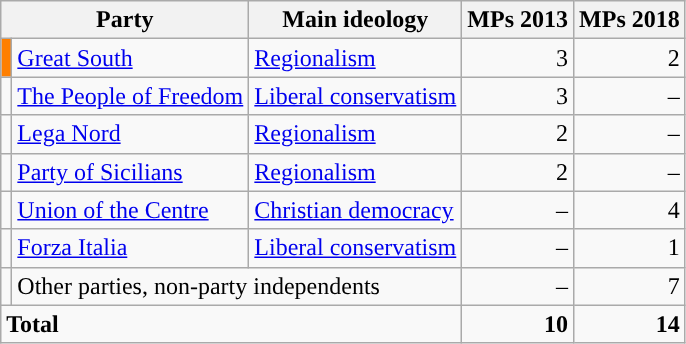<table class="wikitable" style="font-size:100%">
<tr>
<th colspan=2>Party</th>
<th>Main ideology</th>
<th>MPs 2013</th>
<th>MPs 2018</th>
</tr>
<tr>
<td bgcolor="#FF7F00"></td>
<td><a href='#'>Great South</a></td>
<td><a href='#'>Regionalism</a></td>
<td align=right>3</td>
<td align=right>2</td>
</tr>
<tr>
<td></td>
<td><a href='#'>The People of Freedom</a></td>
<td><a href='#'>Liberal conservatism</a></td>
<td align=right>3</td>
<td align=right>–</td>
</tr>
<tr>
<td></td>
<td><a href='#'>Lega Nord</a></td>
<td><a href='#'>Regionalism</a></td>
<td align=right>2</td>
<td align=right>–</td>
</tr>
<tr>
<td></td>
<td><a href='#'>Party of Sicilians</a></td>
<td><a href='#'>Regionalism</a></td>
<td align=right>2</td>
<td align=right>–</td>
</tr>
<tr>
<td></td>
<td><a href='#'>Union of the Centre</a></td>
<td><a href='#'>Christian democracy</a></td>
<td align=right>–</td>
<td align=right>4</td>
</tr>
<tr>
<td></td>
<td><a href='#'>Forza Italia</a></td>
<td><a href='#'>Liberal conservatism</a></td>
<td align=right>–</td>
<td align=right>1</td>
</tr>
<tr>
<td></td>
<td colspan=2>Other parties, non-party independents</td>
<td align=right>–</td>
<td align=right>7</td>
</tr>
<tr>
<td colspan=3><strong>Total</strong></td>
<td align=right><strong>10</strong></td>
<td align=right><strong>14</strong></td>
</tr>
</table>
